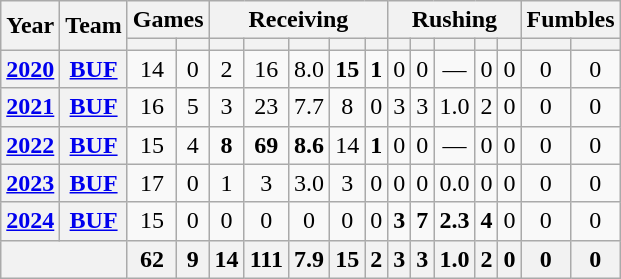<table class="wikitable" style="text-align:center;">
<tr>
<th rowspan="2">Year</th>
<th rowspan="2">Team</th>
<th colspan="2">Games</th>
<th colspan="5">Receiving</th>
<th colspan="5">Rushing</th>
<th colspan="2">Fumbles</th>
</tr>
<tr>
<th></th>
<th></th>
<th></th>
<th></th>
<th></th>
<th></th>
<th></th>
<th></th>
<th></th>
<th></th>
<th></th>
<th></th>
<th></th>
<th></th>
</tr>
<tr>
<th><a href='#'>2020</a></th>
<th><a href='#'>BUF</a></th>
<td>14</td>
<td>0</td>
<td>2</td>
<td>16</td>
<td>8.0</td>
<td><strong>15</strong></td>
<td><strong>1</strong></td>
<td>0</td>
<td>0</td>
<td>—</td>
<td>0</td>
<td>0</td>
<td>0</td>
<td>0</td>
</tr>
<tr>
<th><a href='#'>2021</a></th>
<th><a href='#'>BUF</a></th>
<td>16</td>
<td>5</td>
<td>3</td>
<td>23</td>
<td>7.7</td>
<td>8</td>
<td>0</td>
<td>3</td>
<td>3</td>
<td>1.0</td>
<td>2</td>
<td>0</td>
<td>0</td>
<td>0</td>
</tr>
<tr>
<th><a href='#'>2022</a></th>
<th><a href='#'>BUF</a></th>
<td>15</td>
<td>4</td>
<td><strong>8</strong></td>
<td><strong>69</strong></td>
<td><strong>8.6</strong></td>
<td>14</td>
<td><strong>1</strong></td>
<td>0</td>
<td>0</td>
<td>—</td>
<td>0</td>
<td>0</td>
<td>0</td>
<td>0</td>
</tr>
<tr>
<th><a href='#'>2023</a></th>
<th><a href='#'>BUF</a></th>
<td>17</td>
<td>0</td>
<td>1</td>
<td>3</td>
<td>3.0</td>
<td>3</td>
<td>0</td>
<td>0</td>
<td>0</td>
<td>0.0</td>
<td>0</td>
<td>0</td>
<td>0</td>
<td>0</td>
</tr>
<tr>
<th><a href='#'>2024</a></th>
<th><a href='#'>BUF</a></th>
<td>15</td>
<td>0</td>
<td>0</td>
<td>0</td>
<td>0</td>
<td>0</td>
<td>0</td>
<td><strong>3</strong></td>
<td><strong>7</strong></td>
<td><strong>2.3</strong></td>
<td><strong>4</strong></td>
<td>0</td>
<td>0</td>
<td>0</td>
</tr>
<tr>
<th colspan="2"></th>
<th>62</th>
<th>9</th>
<th>14</th>
<th>111</th>
<th>7.9</th>
<th>15</th>
<th>2</th>
<th>3</th>
<th>3</th>
<th>1.0</th>
<th>2</th>
<th>0</th>
<th>0</th>
<th>0</th>
</tr>
</table>
